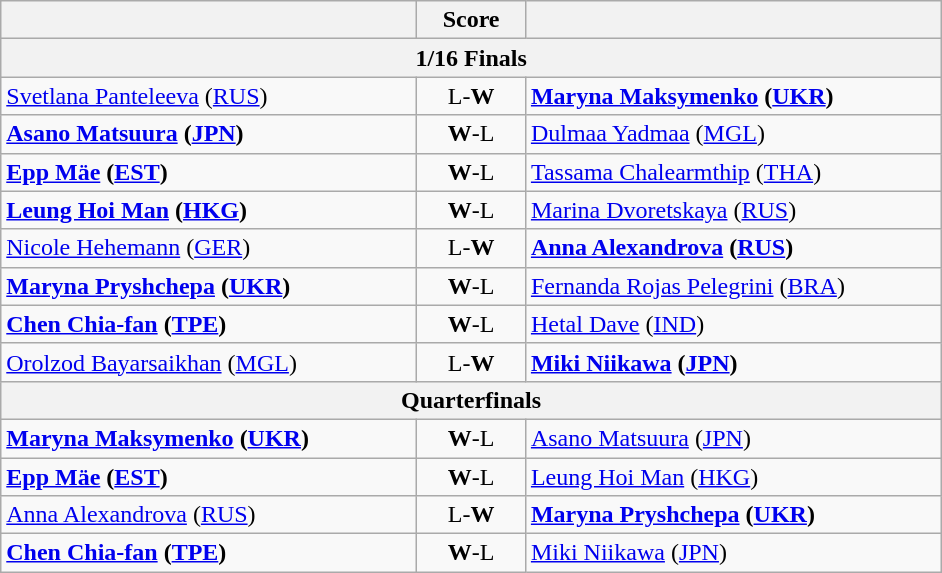<table class="wikitable" style="text-align: left; ">
<tr>
<th align="right" width="270"></th>
<th width="65">Score</th>
<th align="left" width="270"></th>
</tr>
<tr>
<th colspan=3>1/16 Finals</th>
</tr>
<tr>
<td> <a href='#'>Svetlana Panteleeva</a> (<a href='#'>RUS</a>)</td>
<td align="center">L-<strong>W</strong></td>
<td><strong> <a href='#'>Maryna Maksymenko</a> (<a href='#'>UKR</a>) </strong></td>
</tr>
<tr>
<td><strong> <a href='#'>Asano Matsuura</a> (<a href='#'>JPN</a>)</strong></td>
<td align="center"><strong>W</strong>-L</td>
<td> <a href='#'>Dulmaa Yadmaa</a> (<a href='#'>MGL</a>)</td>
</tr>
<tr>
<td><strong> <a href='#'>Epp Mäe</a> (<a href='#'>EST</a>)</strong></td>
<td align="center"><strong>W</strong>-L</td>
<td> <a href='#'>Tassama Chalearmthip</a> (<a href='#'>THA</a>)</td>
</tr>
<tr>
<td><strong> <a href='#'>Leung Hoi Man</a> (<a href='#'>HKG</a>)</strong></td>
<td align="center"><strong>W</strong>-L</td>
<td> <a href='#'>Marina Dvoretskaya</a> (<a href='#'>RUS</a>)</td>
</tr>
<tr>
<td> <a href='#'>Nicole Hehemann</a> (<a href='#'>GER</a>)</td>
<td align="center">L-<strong>W</strong></td>
<td><strong> <a href='#'>Anna Alexandrova</a> (<a href='#'>RUS</a>)</strong></td>
</tr>
<tr>
<td><strong> <a href='#'>Maryna Pryshchepa</a> (<a href='#'>UKR</a>)</strong></td>
<td align="center"><strong>W</strong>-L</td>
<td> <a href='#'>Fernanda Rojas Pelegrini</a> (<a href='#'>BRA</a>)</td>
</tr>
<tr>
<td><strong> <a href='#'>Chen Chia-fan</a> (<a href='#'>TPE</a>)</strong></td>
<td align="center"><strong>W</strong>-L</td>
<td> <a href='#'>Hetal Dave</a> (<a href='#'>IND</a>)</td>
</tr>
<tr>
<td> <a href='#'>Orolzod Bayarsaikhan</a> (<a href='#'>MGL</a>)</td>
<td align="center">L-<strong>W</strong></td>
<td><strong> <a href='#'>Miki Niikawa</a> (<a href='#'>JPN</a>)</strong></td>
</tr>
<tr>
<th colspan=3>Quarterfinals</th>
</tr>
<tr>
<td><strong> <a href='#'>Maryna Maksymenko</a> (<a href='#'>UKR</a>)</strong></td>
<td align="center"><strong>W</strong>-L</td>
<td> <a href='#'>Asano Matsuura</a> (<a href='#'>JPN</a>)</td>
</tr>
<tr>
<td><strong> <a href='#'>Epp Mäe</a> (<a href='#'>EST</a>)</strong></td>
<td align="center"><strong>W</strong>-L</td>
<td> <a href='#'>Leung Hoi Man</a> (<a href='#'>HKG</a>)</td>
</tr>
<tr>
<td> <a href='#'>Anna Alexandrova</a> (<a href='#'>RUS</a>)</td>
<td align="center">L-<strong>W</strong></td>
<td><strong> <a href='#'>Maryna Pryshchepa</a> (<a href='#'>UKR</a>)</strong></td>
</tr>
<tr>
<td><strong> <a href='#'>Chen Chia-fan</a> (<a href='#'>TPE</a>)</strong></td>
<td align="center"><strong>W</strong>-L</td>
<td> <a href='#'>Miki Niikawa</a> (<a href='#'>JPN</a>)</td>
</tr>
</table>
